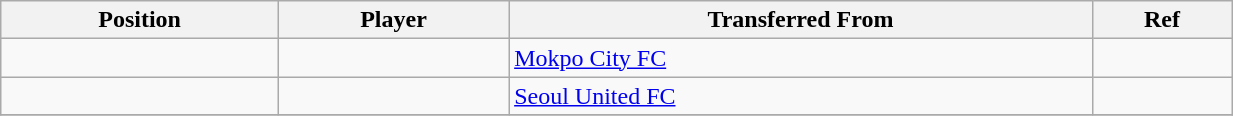<table class="wikitable sortable" style="width:65%; text-align:center; font-size:100%; text-align:left;">
<tr>
<th><strong>Position</strong></th>
<th><strong>Player</strong></th>
<th><strong>Transferred From</strong></th>
<th><strong>Ref</strong></th>
</tr>
<tr>
<td></td>
<td></td>
<td> <a href='#'>Mokpo City FC</a></td>
<td></td>
</tr>
<tr>
<td></td>
<td></td>
<td> <a href='#'>Seoul United FC</a></td>
<td></td>
</tr>
<tr>
</tr>
</table>
